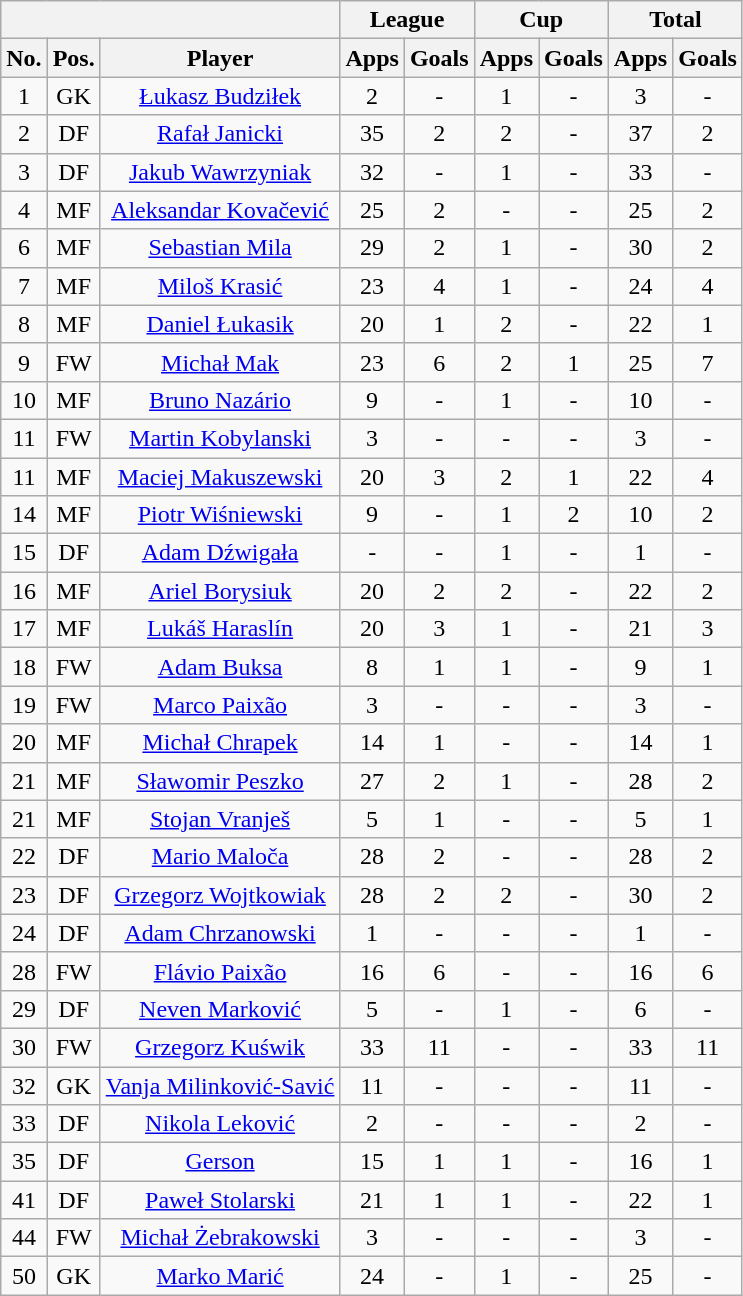<table class="wikitable" style="text-align: center">
<tr>
<th colspan="3"></th>
<th colspan="2">League</th>
<th colspan="2">Cup</th>
<th colspan="2">Total</th>
</tr>
<tr>
<th>No.</th>
<th>Pos.</th>
<th>Player</th>
<th>Apps</th>
<th>Goals</th>
<th>Apps</th>
<th>Goals</th>
<th>Apps</th>
<th>Goals</th>
</tr>
<tr>
<td>1</td>
<td>GK</td>
<td><a href='#'>Łukasz Budziłek</a></td>
<td>2</td>
<td>-</td>
<td>1</td>
<td>-</td>
<td>3</td>
<td>-</td>
</tr>
<tr>
<td>2</td>
<td>DF</td>
<td><a href='#'>Rafał Janicki</a></td>
<td>35</td>
<td>2</td>
<td>2</td>
<td>-</td>
<td>37</td>
<td>2</td>
</tr>
<tr>
<td>3</td>
<td>DF</td>
<td><a href='#'>Jakub Wawrzyniak</a></td>
<td>32</td>
<td>-</td>
<td>1</td>
<td>-</td>
<td>33</td>
<td>-</td>
</tr>
<tr>
<td>4</td>
<td>MF</td>
<td><a href='#'>Aleksandar Kovačević</a></td>
<td>25</td>
<td>2</td>
<td>-</td>
<td>-</td>
<td>25</td>
<td>2</td>
</tr>
<tr>
<td>6</td>
<td>MF</td>
<td><a href='#'>Sebastian Mila</a></td>
<td>29</td>
<td>2</td>
<td>1</td>
<td>-</td>
<td>30</td>
<td>2</td>
</tr>
<tr>
<td>7</td>
<td>MF</td>
<td><a href='#'>Miloš Krasić</a></td>
<td>23</td>
<td>4</td>
<td>1</td>
<td>-</td>
<td>24</td>
<td>4</td>
</tr>
<tr>
<td>8</td>
<td>MF</td>
<td><a href='#'>Daniel Łukasik</a></td>
<td>20</td>
<td>1</td>
<td>2</td>
<td>-</td>
<td>22</td>
<td>1</td>
</tr>
<tr>
<td>9</td>
<td>FW</td>
<td><a href='#'>Michał Mak</a></td>
<td>23</td>
<td>6</td>
<td>2</td>
<td>1</td>
<td>25</td>
<td>7</td>
</tr>
<tr>
<td>10</td>
<td>MF</td>
<td><a href='#'>Bruno Nazário</a></td>
<td>9</td>
<td>-</td>
<td>1</td>
<td>-</td>
<td>10</td>
<td>-</td>
</tr>
<tr>
<td>11</td>
<td>FW</td>
<td><a href='#'>Martin Kobylanski</a></td>
<td>3</td>
<td>-</td>
<td>-</td>
<td>-</td>
<td>3</td>
<td>-</td>
</tr>
<tr>
<td>11</td>
<td>MF</td>
<td><a href='#'>Maciej Makuszewski</a></td>
<td>20</td>
<td>3</td>
<td>2</td>
<td>1</td>
<td>22</td>
<td>4</td>
</tr>
<tr>
<td>14</td>
<td>MF</td>
<td><a href='#'>Piotr Wiśniewski</a></td>
<td>9</td>
<td>-</td>
<td>1</td>
<td>2</td>
<td>10</td>
<td>2</td>
</tr>
<tr>
<td>15</td>
<td>DF</td>
<td><a href='#'>Adam Dźwigała</a></td>
<td>-</td>
<td>-</td>
<td>1</td>
<td>-</td>
<td>1</td>
<td>-</td>
</tr>
<tr>
<td>16</td>
<td>MF</td>
<td><a href='#'>Ariel Borysiuk</a></td>
<td>20</td>
<td>2</td>
<td>2</td>
<td>-</td>
<td>22</td>
<td>2</td>
</tr>
<tr>
<td>17</td>
<td>MF</td>
<td><a href='#'>Lukáš Haraslín</a></td>
<td>20</td>
<td>3</td>
<td>1</td>
<td>-</td>
<td>21</td>
<td>3</td>
</tr>
<tr>
<td>18</td>
<td>FW</td>
<td><a href='#'>Adam Buksa</a></td>
<td>8</td>
<td>1</td>
<td>1</td>
<td>-</td>
<td>9</td>
<td>1</td>
</tr>
<tr>
<td>19</td>
<td>FW</td>
<td><a href='#'>Marco Paixão</a></td>
<td>3</td>
<td>-</td>
<td>-</td>
<td>-</td>
<td>3</td>
<td>-</td>
</tr>
<tr>
<td>20</td>
<td>MF</td>
<td><a href='#'>Michał Chrapek</a></td>
<td>14</td>
<td>1</td>
<td>-</td>
<td>-</td>
<td>14</td>
<td>1</td>
</tr>
<tr>
<td>21</td>
<td>MF</td>
<td><a href='#'>Sławomir Peszko</a></td>
<td>27</td>
<td>2</td>
<td>1</td>
<td>-</td>
<td>28</td>
<td>2</td>
</tr>
<tr>
<td>21</td>
<td>MF</td>
<td><a href='#'>Stojan Vranješ</a></td>
<td>5</td>
<td>1</td>
<td>-</td>
<td>-</td>
<td>5</td>
<td>1</td>
</tr>
<tr>
<td>22</td>
<td>DF</td>
<td><a href='#'>Mario Maloča</a></td>
<td>28</td>
<td>2</td>
<td>-</td>
<td>-</td>
<td>28</td>
<td>2</td>
</tr>
<tr>
<td>23</td>
<td>DF</td>
<td><a href='#'>Grzegorz Wojtkowiak</a></td>
<td>28</td>
<td>2</td>
<td>2</td>
<td>-</td>
<td>30</td>
<td>2</td>
</tr>
<tr>
<td>24</td>
<td>DF</td>
<td><a href='#'>Adam Chrzanowski</a></td>
<td>1</td>
<td>-</td>
<td>-</td>
<td>-</td>
<td>1</td>
<td>-</td>
</tr>
<tr>
<td>28</td>
<td>FW</td>
<td><a href='#'>Flávio Paixão</a></td>
<td>16</td>
<td>6</td>
<td>-</td>
<td>-</td>
<td>16</td>
<td>6</td>
</tr>
<tr>
<td>29</td>
<td>DF</td>
<td><a href='#'>Neven Marković</a></td>
<td>5</td>
<td>-</td>
<td>1</td>
<td>-</td>
<td>6</td>
<td>-</td>
</tr>
<tr>
<td>30</td>
<td>FW</td>
<td><a href='#'>Grzegorz Kuświk</a></td>
<td>33</td>
<td>11</td>
<td>-</td>
<td>-</td>
<td>33</td>
<td>11</td>
</tr>
<tr>
<td>32</td>
<td>GK</td>
<td><a href='#'>Vanja Milinković-Savić</a></td>
<td>11</td>
<td>-</td>
<td>-</td>
<td>-</td>
<td>11</td>
<td>-</td>
</tr>
<tr>
<td>33</td>
<td>DF</td>
<td><a href='#'>Nikola Leković</a></td>
<td>2</td>
<td>-</td>
<td>-</td>
<td>-</td>
<td>2</td>
<td>-</td>
</tr>
<tr>
<td>35</td>
<td>DF</td>
<td><a href='#'>Gerson</a></td>
<td>15</td>
<td>1</td>
<td>1</td>
<td>-</td>
<td>16</td>
<td>1</td>
</tr>
<tr>
<td>41</td>
<td>DF</td>
<td><a href='#'>Paweł Stolarski</a></td>
<td>21</td>
<td>1</td>
<td>1</td>
<td>-</td>
<td>22</td>
<td>1</td>
</tr>
<tr>
<td>44</td>
<td>FW</td>
<td><a href='#'>Michał Żebrakowski</a></td>
<td>3</td>
<td>-</td>
<td>-</td>
<td>-</td>
<td>3</td>
<td>-</td>
</tr>
<tr>
<td>50</td>
<td>GK</td>
<td><a href='#'>Marko Marić</a></td>
<td>24</td>
<td>-</td>
<td>1</td>
<td>-</td>
<td>25</td>
<td>-</td>
</tr>
</table>
